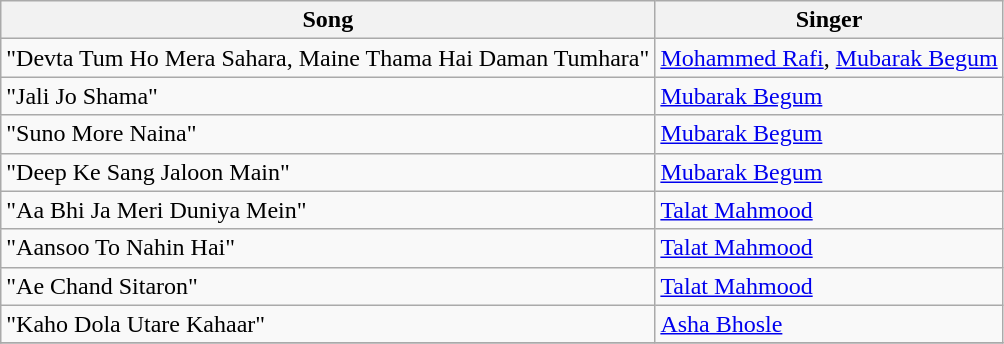<table class="wikitable">
<tr>
<th>Song</th>
<th>Singer</th>
</tr>
<tr>
<td>"Devta Tum Ho Mera Sahara, Maine Thama Hai Daman Tumhara"</td>
<td><a href='#'>Mohammed Rafi</a>,  <a href='#'>Mubarak Begum</a></td>
</tr>
<tr>
<td>"Jali Jo Shama"</td>
<td><a href='#'>Mubarak Begum</a></td>
</tr>
<tr>
<td>"Suno More Naina"</td>
<td><a href='#'>Mubarak Begum</a></td>
</tr>
<tr>
<td>"Deep Ke Sang Jaloon Main"</td>
<td><a href='#'>Mubarak Begum</a></td>
</tr>
<tr>
<td>"Aa Bhi Ja Meri Duniya Mein"</td>
<td><a href='#'>Talat Mahmood</a></td>
</tr>
<tr>
<td>"Aansoo To Nahin Hai"</td>
<td><a href='#'>Talat Mahmood</a></td>
</tr>
<tr>
<td>"Ae Chand Sitaron"</td>
<td><a href='#'>Talat Mahmood</a></td>
</tr>
<tr>
<td>"Kaho Dola Utare Kahaar"</td>
<td><a href='#'>Asha Bhosle</a></td>
</tr>
<tr>
</tr>
</table>
